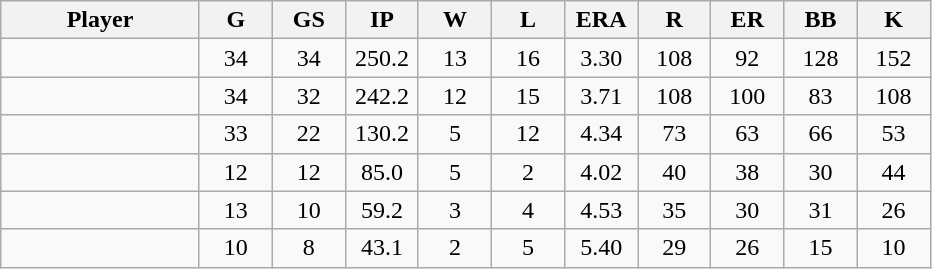<table class="wikitable sortable">
<tr>
<th bgcolor="#DDDDFF" width="19%">Player</th>
<th bgcolor="#DDDDFF" width="7%">G</th>
<th bgcolor="#DDDDFF" width="7%">GS</th>
<th bgcolor="#DDDDFF" width="7%">IP</th>
<th bgcolor="#DDDDFF" width="7%">W</th>
<th bgcolor="#DDDDFF" width="7%">L</th>
<th bgcolor="#DDDDFF" width="7%">ERA</th>
<th bgcolor="#DDDDFF" width="7%">R</th>
<th bgcolor="#DDDDFF" width="7%">ER</th>
<th bgcolor="#DDDDFF" width="7%">BB</th>
<th bgcolor="#DDDDFF" width="7%">K</th>
</tr>
<tr align="center">
<td></td>
<td>34</td>
<td>34</td>
<td>250.2</td>
<td>13</td>
<td>16</td>
<td>3.30</td>
<td>108</td>
<td>92</td>
<td>128</td>
<td>152</td>
</tr>
<tr align="center">
<td></td>
<td>34</td>
<td>32</td>
<td>242.2</td>
<td>12</td>
<td>15</td>
<td>3.71</td>
<td>108</td>
<td>100</td>
<td>83</td>
<td>108</td>
</tr>
<tr align="center">
<td></td>
<td>33</td>
<td>22</td>
<td>130.2</td>
<td>5</td>
<td>12</td>
<td>4.34</td>
<td>73</td>
<td>63</td>
<td>66</td>
<td>53</td>
</tr>
<tr align="center">
<td></td>
<td>12</td>
<td>12</td>
<td>85.0</td>
<td>5</td>
<td>2</td>
<td>4.02</td>
<td>40</td>
<td>38</td>
<td>30</td>
<td>44</td>
</tr>
<tr align="center">
<td></td>
<td>13</td>
<td>10</td>
<td>59.2</td>
<td>3</td>
<td>4</td>
<td>4.53</td>
<td>35</td>
<td>30</td>
<td>31</td>
<td>26</td>
</tr>
<tr align="center">
<td></td>
<td>10</td>
<td>8</td>
<td>43.1</td>
<td>2</td>
<td>5</td>
<td>5.40</td>
<td>29</td>
<td>26</td>
<td>15</td>
<td>10</td>
</tr>
</table>
